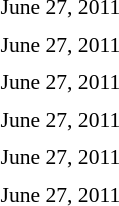<table style="font-size:90%">
<tr>
<td colspan=3>June 27, 2011</td>
</tr>
<tr>
<td align=right></td>
<td align=center></td>
<td><strong></strong></td>
</tr>
<tr>
<td colspan=3>June 27, 2011</td>
</tr>
<tr>
<td width=150 align=right><strong></strong></td>
<td width=100 align=center></td>
<td></td>
</tr>
<tr>
<td colspan=3>June 27, 2011</td>
</tr>
<tr>
<td align=right></td>
<td align=center></td>
<td><strong></strong></td>
</tr>
<tr>
<td colspan=3>June 27, 2011</td>
</tr>
<tr>
<td align=right><strong></strong></td>
<td align=center></td>
<td></td>
</tr>
<tr>
<td colspan=3>June 27, 2011</td>
</tr>
<tr>
<td width=150 align=right></td>
<td width=100 align=center></td>
<td><strong></strong></td>
</tr>
<tr>
<td colspan=3>June 27, 2011</td>
</tr>
<tr>
<td align=right><strong></strong></td>
<td align=center></td>
<td></td>
</tr>
</table>
